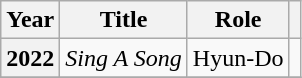<table class="wikitable sortable plainrowheaders">
<tr>
<th scope="col">Year</th>
<th scope="col">Title</th>
<th scope="col">Role</th>
<th scope="col" class="unsortable"></th>
</tr>
<tr>
<th scope="row">2022</th>
<td><em>Sing A Song</em></td>
<td>Hyun-Do</td>
<td style="text-align:center;"></td>
</tr>
<tr>
</tr>
</table>
